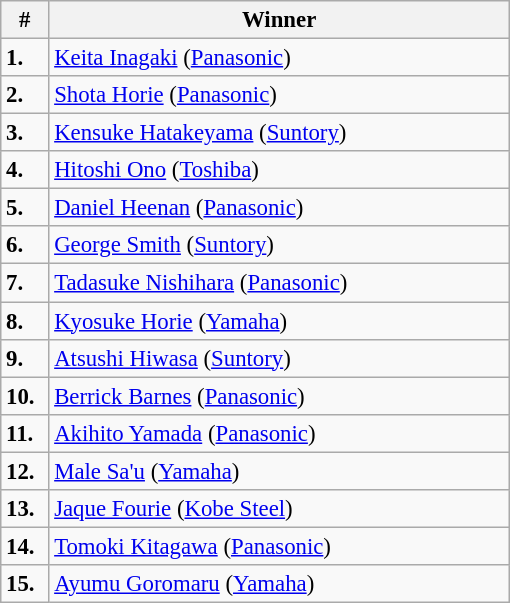<table class="wikitable" style="font-size:95%; text-align:left;">
<tr>
<th style="width:25px;">#</th>
<th style="width:300px;">Winner</th>
</tr>
<tr>
<td><strong>1.</strong></td>
<td> <a href='#'>Keita Inagaki</a> (<a href='#'>Panasonic</a>)</td>
</tr>
<tr>
<td><strong>2.</strong></td>
<td> <a href='#'>Shota Horie</a> (<a href='#'>Panasonic</a>)</td>
</tr>
<tr>
<td><strong>3.</strong></td>
<td> <a href='#'>Kensuke Hatakeyama</a> (<a href='#'>Suntory</a>)</td>
</tr>
<tr>
<td><strong>4.</strong></td>
<td> <a href='#'>Hitoshi Ono</a> (<a href='#'>Toshiba</a>)</td>
</tr>
<tr>
<td><strong>5.</strong></td>
<td> <a href='#'>Daniel Heenan</a> (<a href='#'>Panasonic</a>)</td>
</tr>
<tr>
<td><strong>6.</strong></td>
<td> <a href='#'>George Smith</a> (<a href='#'>Suntory</a>)</td>
</tr>
<tr>
<td><strong>7.</strong></td>
<td> <a href='#'>Tadasuke Nishihara</a> (<a href='#'>Panasonic</a>)</td>
</tr>
<tr>
<td><strong>8.</strong></td>
<td> <a href='#'>Kyosuke Horie</a> (<a href='#'>Yamaha</a>)</td>
</tr>
<tr>
<td><strong>9.</strong></td>
<td>  <a href='#'>Atsushi Hiwasa</a> (<a href='#'>Suntory</a>)</td>
</tr>
<tr>
<td><strong>10.</strong></td>
<td> <a href='#'>Berrick Barnes</a> (<a href='#'>Panasonic</a>)</td>
</tr>
<tr>
<td><strong>11.</strong></td>
<td> <a href='#'>Akihito Yamada</a> (<a href='#'>Panasonic</a>)</td>
</tr>
<tr>
<td><strong>12.</strong></td>
<td> <a href='#'>Male Sa'u</a> (<a href='#'>Yamaha</a>)</td>
</tr>
<tr>
<td><strong>13.</strong></td>
<td> <a href='#'>Jaque Fourie</a> (<a href='#'>Kobe Steel</a>)</td>
</tr>
<tr>
<td><strong>14.</strong></td>
<td> <a href='#'>Tomoki Kitagawa</a> (<a href='#'>Panasonic</a>)</td>
</tr>
<tr>
<td><strong>15.</strong></td>
<td> <a href='#'>Ayumu Goromaru</a> (<a href='#'>Yamaha</a>)</td>
</tr>
</table>
